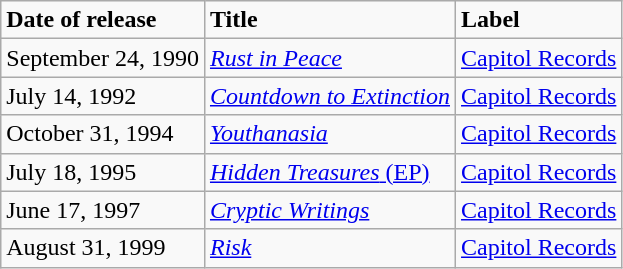<table class="wikitable">
<tr>
<td><strong>Date of release</strong></td>
<td><strong>Title</strong></td>
<td><strong>Label</strong></td>
</tr>
<tr>
<td>September 24, 1990</td>
<td><em><a href='#'>Rust in Peace</a></em></td>
<td><a href='#'>Capitol Records</a></td>
</tr>
<tr>
<td>July 14, 1992</td>
<td><em><a href='#'>Countdown to Extinction</a></em></td>
<td><a href='#'>Capitol Records</a></td>
</tr>
<tr>
<td>October 31, 1994</td>
<td><em><a href='#'>Youthanasia</a></em></td>
<td><a href='#'>Capitol Records</a></td>
</tr>
<tr>
<td>July 18, 1995</td>
<td><a href='#'><em>Hidden Treasures</em> (EP)</a></td>
<td><a href='#'>Capitol Records</a></td>
</tr>
<tr>
<td>June 17, 1997</td>
<td><em><a href='#'>Cryptic Writings</a></em></td>
<td><a href='#'>Capitol Records</a></td>
</tr>
<tr>
<td>August 31, 1999</td>
<td><em><a href='#'>Risk</a></em></td>
<td><a href='#'>Capitol Records</a></td>
</tr>
</table>
